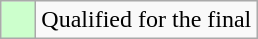<table class="wikitable">
<tr>
<td style="background: #ccffcc;">    </td>
<td>Qualified for the final</td>
</tr>
</table>
